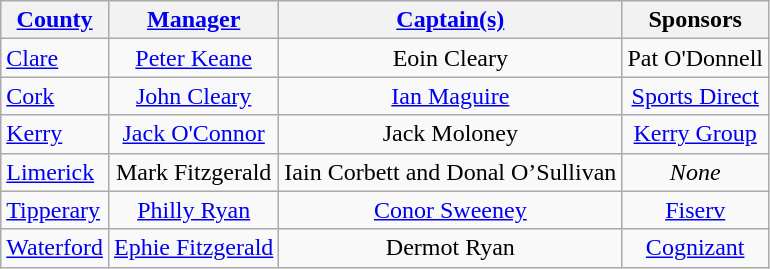<table class="wikitable sortable" style="text-align:center">
<tr>
<th><a href='#'>County</a></th>
<th><a href='#'>Manager</a></th>
<th><a href='#'>Captain(s)</a></th>
<th>Sponsors</th>
</tr>
<tr>
<td style="text-align:left"> <a href='#'>Clare</a></td>
<td><a href='#'>Peter Keane</a></td>
<td>Eoin Cleary</td>
<td>Pat O'Donnell</td>
</tr>
<tr>
<td style="text-align:left"> <a href='#'>Cork</a></td>
<td><a href='#'>John Cleary</a></td>
<td><a href='#'>Ian Maguire</a></td>
<td><a href='#'>Sports Direct</a></td>
</tr>
<tr>
<td style="text-align:left"> <a href='#'>Kerry</a></td>
<td><a href='#'>Jack O'Connor</a></td>
<td>Jack Moloney</td>
<td><a href='#'>Kerry Group</a></td>
</tr>
<tr>
<td style="text-align:left"> <a href='#'>Limerick</a></td>
<td>Mark Fitzgerald</td>
<td>Iain Corbett and Donal O’Sullivan</td>
<td><em>None</em></td>
</tr>
<tr>
<td style="text-align:left"> <a href='#'>Tipperary</a></td>
<td><a href='#'>Philly Ryan</a></td>
<td><a href='#'>Conor Sweeney</a></td>
<td><a href='#'>Fiserv</a></td>
</tr>
<tr>
<td style="text-align:left"> <a href='#'>Waterford</a></td>
<td><a href='#'>Ephie Fitzgerald</a></td>
<td>Dermot Ryan</td>
<td><a href='#'>Cognizant</a></td>
</tr>
</table>
